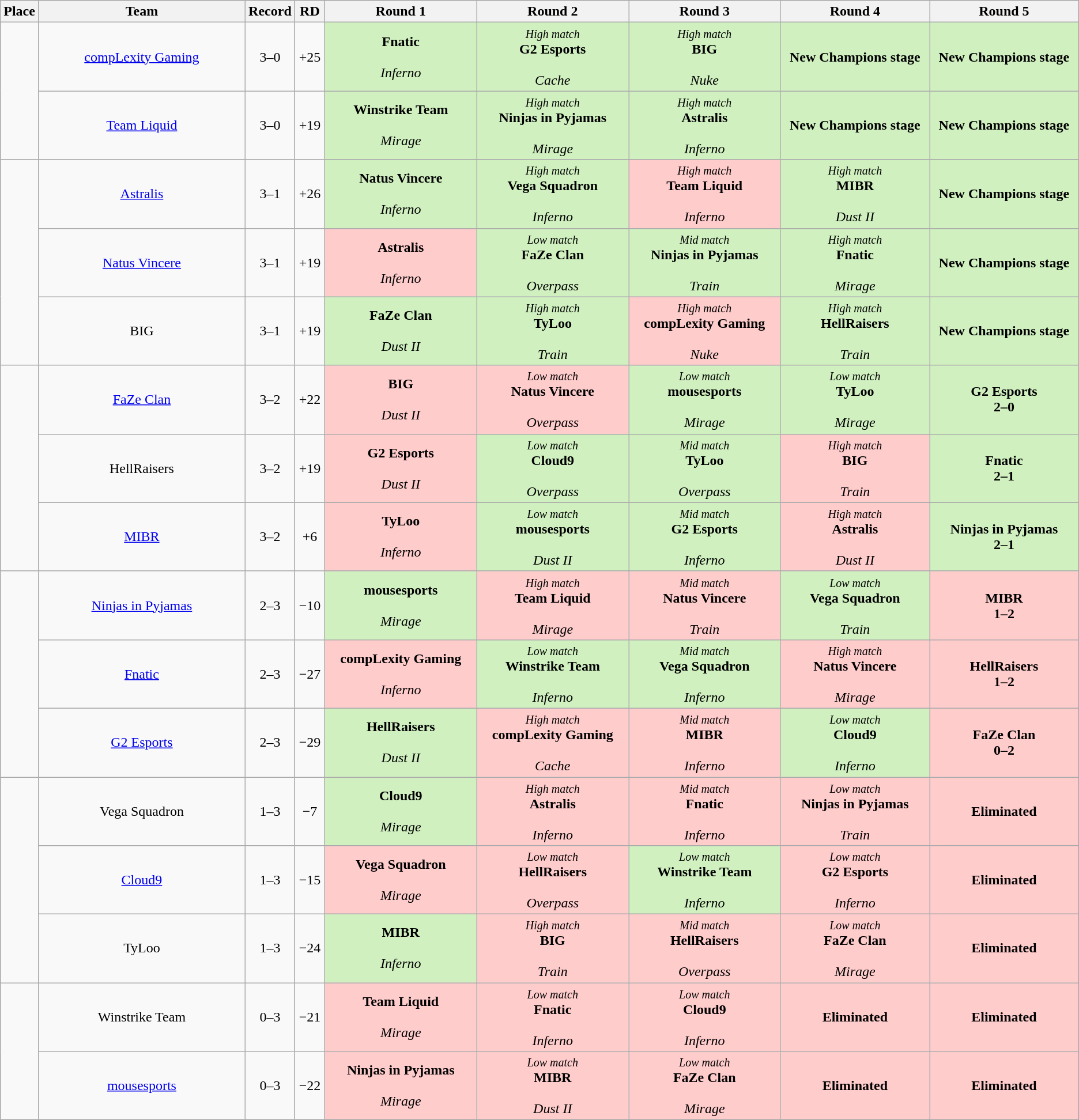<table class="wikitable" style="text-align: center;">
<tr>
<th width="20px">Place</th>
<th width="400px">Team</th>
<th width="50px">Record</th>
<th width="30px">RD</th>
<th width="260px">Round 1</th>
<th width="260px">Round 2</th>
<th width="260px">Round 3</th>
<th width="260px">Round 4</th>
<th width="260px">Round 5</th>
</tr>
<tr>
<td rowspan=2></td>
<td><a href='#'>compLexity Gaming</a></td>
<td>3–0</td>
<td>+25</td>
<td style="background: #D0F0C0;"><strong>Fnatic<br></strong><br><em>Inferno</em></td>
<td style="background: #D0F0C0;"><small><em>High match</em></small><br><strong>G2 Esports<br></strong><br><em>Cache</em></td>
<td style="background: #D0F0C0;"><small><em>High match</em></small><br><strong>BIG<br></strong><br><em>Nuke</em></td>
<td style="background: #D0F0C0;"><strong>New Champions stage</strong></td>
<td style="background: #D0F0C0;"><strong>New Champions stage</strong></td>
</tr>
<tr>
<td><a href='#'>Team Liquid</a></td>
<td>3–0</td>
<td>+19</td>
<td style="background: #D0F0C0;"><strong>Winstrike Team<br></strong><br><em>Mirage</em></td>
<td style="background: #D0F0C0;"><small><em>High match</em></small><br><strong>Ninjas in Pyjamas<br></strong><br><em>Mirage</em></td>
<td style="background: #D0F0C0;"><small><em>High match</em></small><br><strong>Astralis<br></strong><br><em>Inferno</em></td>
<td style="background: #D0F0C0;"><strong>New Champions stage</strong></td>
<td style="background: #D0F0C0;"><strong>New Champions stage</strong></td>
</tr>
<tr>
<td rowspan=3></td>
<td><a href='#'>Astralis</a></td>
<td>3–1</td>
<td>+26</td>
<td style="background: #D0F0C0;"><strong>Natus Vincere<br></strong><br><em>Inferno</em></td>
<td style="background: #D0F0C0;"><small><em>High match</em></small><br><strong>Vega Squadron<br></strong><br><em>Inferno</em></td>
<td style="background: #FFCCCC;"><small><em>High match</em></small><br><strong>Team Liquid<br></strong><br><em>Inferno</em></td>
<td style="background: #D0F0C0;"><small><em>High match</em></small><br><strong>MIBR<br></strong><br><em>Dust II</em></td>
<td style="background: #D0F0C0;"><strong>New Champions stage</strong></td>
</tr>
<tr>
<td><a href='#'>Natus Vincere</a></td>
<td>3–1</td>
<td>+19</td>
<td style="background: #FFCCCC;"><strong>Astralis<br></strong><br><em>Inferno</em></td>
<td style="background: #D0F0C0;"><small><em>Low match</em></small><br><strong>FaZe Clan<br></strong><br><em>Overpass</em></td>
<td style="background: #D0F0C0;"><small><em>Mid match</em></small><br><strong>Ninjas in Pyjamas<br></strong><br><em>Train</em></td>
<td style="background: #D0F0C0;"><small><em>High match</em></small><br><strong>Fnatic<br></strong><br><em>Mirage</em></td>
<td style="background: #D0F0C0;"><strong>New Champions stage</strong></td>
</tr>
<tr>
<td>BIG</td>
<td>3–1</td>
<td>+19</td>
<td style="background: #D0F0C0;"><strong>FaZe Clan<br></strong><br><em>Dust II</em></td>
<td style="background: #D0F0C0;"><small><em>High match</em></small><br><strong>TyLoo<br></strong><br><em>Train</em></td>
<td style="background: #FFCCCC;"><small><em>High match</em></small><br><strong>compLexity Gaming<br></strong><br><em>Nuke</em></td>
<td style="background: #D0F0C0;"><small><em>High match</em></small><br><strong>HellRaisers<br></strong><br><em>Train</em></td>
<td style="background: #D0F0C0;"><strong>New Champions stage</strong></td>
</tr>
<tr>
<td rowspan=3></td>
<td><a href='#'>FaZe Clan</a></td>
<td>3–2</td>
<td>+22</td>
<td style="background: #FFCCCC;"><strong>BIG<br></strong><br><em>Dust II</em></td>
<td style="background: #FFCCCC;"><small><em>Low match</em></small><br><strong>Natus Vincere<br></strong><br><em>Overpass</em></td>
<td style="background: #D0F0C0;"><small><em>Low match</em></small><br><strong>mousesports<br></strong><br><em>Mirage</em></td>
<td style="background: #D0F0C0;"><small><em>Low match</em></small><br><strong>TyLoo<br></strong><br><em>Mirage</em></td>
<td style="background: #D0F0C0;"><strong>G2 Esports<br>2–0</strong></td>
</tr>
<tr>
<td>HellRaisers</td>
<td>3–2</td>
<td>+19</td>
<td style="background: #FFCCCC;"><strong>G2 Esports<br></strong><br><em>Dust II</em></td>
<td style="background: #D0F0C0;"><small><em>Low match</em></small><br><strong>Cloud9<br></strong><br><em>Overpass</em></td>
<td style="background: #D0F0C0;"><small><em>Mid match</em></small><br><strong>TyLoo<br></strong><br><em>Overpass</em></td>
<td style="background: #FFCCCC;"><small><em>High match</em></small><br><strong>BIG<br></strong><br><em>Train</em></td>
<td style="background: #D0F0C0;"><strong>Fnatic<br>2–1</strong></td>
</tr>
<tr>
<td><a href='#'>MIBR</a></td>
<td>3–2</td>
<td>+6</td>
<td style="background: #FFCCCC;"><strong>TyLoo<br></strong><br><em>Inferno</em></td>
<td style="background: #D0F0C0;"><small><em>Low match</em></small><br><strong>mousesports<br></strong><br><em>Dust II</em></td>
<td style="background: #D0F0C0;"><small><em>Mid match</em></small><br><strong>G2 Esports<br></strong><br><em>Inferno</em></td>
<td style="background: #FFCCCC;"><small><em>High match</em></small><br><strong>Astralis<br></strong><br><em>Dust II</em></td>
<td style="background: #D0F0C0;"><strong>Ninjas in Pyjamas<br>2–1</strong></td>
</tr>
<tr>
<td rowspan=3></td>
<td><a href='#'>Ninjas in Pyjamas</a></td>
<td>2–3</td>
<td>−10</td>
<td style="background: #D0F0C0;"><strong>mousesports<br></strong><br><em>Mirage</em></td>
<td style="background: #FFCCCC;"><small><em>High match</em></small><br><strong>Team Liquid<br></strong><br><em>Mirage</em></td>
<td style="background: #FFCCCC;"><small><em>Mid match</em></small><br><strong>Natus Vincere<br></strong><br><em>Train</em></td>
<td style="background: #D0F0C0;"><small><em>Low match</em></small><br><strong>Vega Squadron<br></strong><br><em>Train</em></td>
<td style="background: #FFCCCC;"><strong>MIBR<br>1–2</strong></td>
</tr>
<tr>
<td><a href='#'>Fnatic</a></td>
<td>2–3</td>
<td>−27</td>
<td style="background: #FFCCCC;"><strong>compLexity Gaming<br></strong><br><em>Inferno</em></td>
<td style="background: #D0F0C0;"><small><em>Low match</em></small><br><strong>Winstrike Team<br></strong><br><em>Inferno</em></td>
<td style="background: #D0F0C0;"><small><em>Mid match</em></small><br><strong>Vega Squadron<br></strong><br><em>Inferno</em></td>
<td style="background: #FFCCCC;"><small><em>High match</em></small><br><strong>Natus Vincere<br></strong><br><em>Mirage</em></td>
<td style="background: #FFCCCC;"><strong>HellRaisers<br>1–2</strong></td>
</tr>
<tr>
<td><a href='#'>G2 Esports</a></td>
<td>2–3</td>
<td>−29</td>
<td style="background: #D0F0C0;"><strong>HellRaisers<br></strong><br><em>Dust II</em></td>
<td style="background: #FFCCCC;"><small><em>High match</em></small><br><strong>compLexity Gaming<br></strong><br><em>Cache</em></td>
<td style="background: #FFCCCC;"><small><em>Mid match</em></small><br><strong>MIBR<br></strong><br><em>Inferno</em></td>
<td style="background: #D0F0C0;"><small><em>Low match</em></small><br><strong>Cloud9<br></strong><br><em>Inferno</em></td>
<td style="background: #FFCCCC;"><strong>FaZe Clan<br>0–2</strong></td>
</tr>
<tr>
<td rowspan=3></td>
<td>Vega Squadron</td>
<td>1–3</td>
<td>−7</td>
<td style="background: #D0F0C0;"><strong>Cloud9<br></strong><br><em>Mirage</em></td>
<td style="background: #FFCCCC;"><small><em>High match</em></small><br><strong>Astralis<br></strong><br><em>Inferno</em></td>
<td style="background: #FFCCCC;"><small><em>Mid match</em></small><br><strong>Fnatic<br></strong><br><em>Inferno</em></td>
<td style="background: #FFCCCC;"><small><em>Low match</em></small><br><strong>Ninjas in Pyjamas<br></strong><br><em>Train</em></td>
<td style="background: #FFCCCC;"><strong>Eliminated</strong></td>
</tr>
<tr>
<td><a href='#'>Cloud9</a></td>
<td>1–3</td>
<td>−15</td>
<td style="background: #FFCCCC;"><strong>Vega Squadron<br></strong><br><em>Mirage</em></td>
<td style="background: #FFCCCC;"><small><em>Low match</em></small><br><strong>HellRaisers<br></strong><br><em>Overpass</em></td>
<td style="background: #D0F0C0;"><small><em>Low match</em></small><br><strong>Winstrike Team<br></strong><br><em>Inferno</em></td>
<td style="background: #FFCCCC;"><small><em>Low match</em></small><br><strong>G2 Esports<br></strong><br><em>Inferno</em></td>
<td style="background: #FFCCCC;"><strong>Eliminated</strong></td>
</tr>
<tr>
<td>TyLoo</td>
<td>1–3</td>
<td>−24</td>
<td style="background: #D0F0C0;"><strong>MIBR<br></strong><br><em>Inferno</em></td>
<td style="background: #FFCCCC;"><small><em>High match</em></small><br><strong>BIG<br></strong><br><em>Train</em></td>
<td style="background: #FFCCCC;"><small><em>Mid match</em></small><br><strong>HellRaisers<br></strong><br><em>Overpass</em></td>
<td style="background: #FFCCCC;"><small><em>Low match</em></small><br><strong>FaZe Clan<br></strong><br><em>Mirage</em></td>
<td style="background: #FFCCCC;"><strong>Eliminated</strong></td>
</tr>
<tr>
<td rowspan=2></td>
<td>Winstrike Team</td>
<td>0–3</td>
<td>−21</td>
<td style="background: #FFCCCC;"><strong>Team Liquid<br></strong><br><em>Mirage</em></td>
<td style="background: #FFCCCC;"><small><em>Low match</em></small><br><strong>Fnatic<br></strong><br><em>Inferno</em></td>
<td style="background: #FFCCCC;"><small><em>Low match</em></small><br><strong>Cloud9<br></strong><br><em>Inferno</em></td>
<td style="background: #FFCCCC;"><strong>Eliminated</strong></td>
<td style="background: #FFCCCC;"><strong>Eliminated</strong></td>
</tr>
<tr>
<td><a href='#'>mousesports</a></td>
<td>0–3</td>
<td>−22</td>
<td style="background: #FFCCCC;"><strong>Ninjas in Pyjamas<br></strong><br><em>Mirage</em></td>
<td style="background: #FFCCCC;"><small><em>Low match</em></small><br><strong>MIBR<br></strong><br><em>Dust II</em></td>
<td style="background: #FFCCCC;"><small><em>Low match</em></small><br><strong>FaZe Clan<br></strong><br><em>Mirage</em></td>
<td style="background: #FFCCCC;"><strong>Eliminated</strong></td>
<td style="background: #FFCCCC;"><strong>Eliminated</strong></td>
</tr>
</table>
